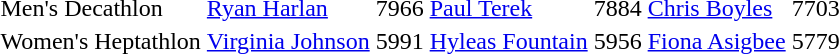<table>
<tr>
<td>Men's Decathlon</td>
<td align=left><a href='#'>Ryan Harlan</a> <br></td>
<td>7966</td>
<td align=left><a href='#'>Paul Terek</a> <br></td>
<td>7884</td>
<td align=left><a href='#'>Chris Boyles</a> <br></td>
<td>7703</td>
</tr>
<tr>
<td>Women's Heptathlon</td>
<td align=left><a href='#'>Virginia Johnson</a> <br></td>
<td>5991</td>
<td align=left><a href='#'>Hyleas Fountain</a> <br></td>
<td>5956</td>
<td align=left><a href='#'>Fiona Asigbee</a> <br></td>
<td>5779</td>
</tr>
</table>
